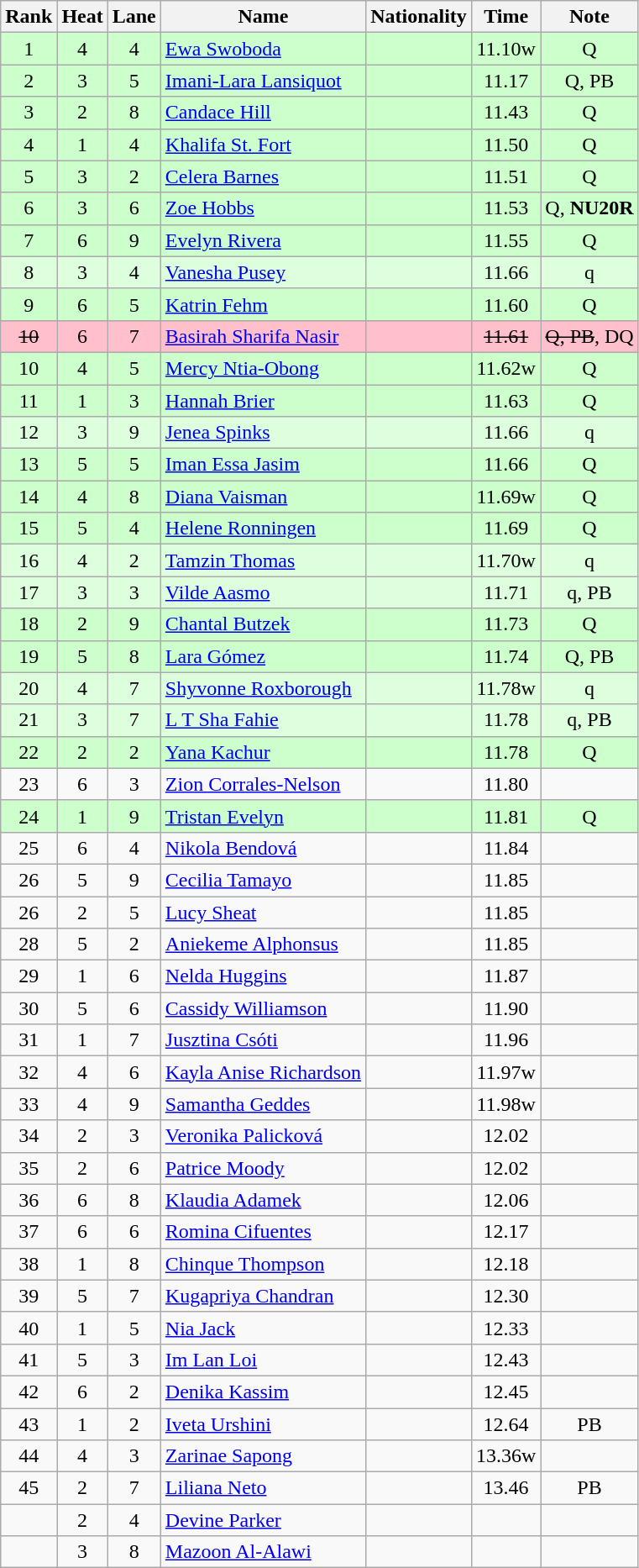<table class="wikitable sortable" style="text-align:center">
<tr>
<th>Rank</th>
<th>Heat</th>
<th>Lane</th>
<th>Name</th>
<th>Nationality</th>
<th>Time</th>
<th>Note</th>
</tr>
<tr bgcolor=ccffcc>
<td>1</td>
<td>4</td>
<td>4</td>
<td align=left><a href='#'>Ewa Swoboda</a></td>
<td align=left></td>
<td>11.10w</td>
<td>Q</td>
</tr>
<tr bgcolor=ccffcc>
<td>2</td>
<td>3</td>
<td>5</td>
<td align=left><a href='#'>Imani-Lara Lansiquot</a></td>
<td align=left></td>
<td>11.17</td>
<td>Q, PB</td>
</tr>
<tr bgcolor=ccffcc>
<td>3</td>
<td>2</td>
<td>8</td>
<td align=left><a href='#'>Candace Hill</a></td>
<td align=left></td>
<td>11.43</td>
<td>Q</td>
</tr>
<tr bgcolor=ccffcc>
<td>4</td>
<td>1</td>
<td>4</td>
<td align=left><a href='#'>Khalifa St. Fort</a></td>
<td align=left></td>
<td>11.50</td>
<td>Q</td>
</tr>
<tr bgcolor=ccffcc>
<td>5</td>
<td>3</td>
<td>2</td>
<td align=left><a href='#'>Celera Barnes</a></td>
<td align=left></td>
<td>11.51</td>
<td>Q</td>
</tr>
<tr bgcolor=ccffcc>
<td>6</td>
<td>3</td>
<td>6</td>
<td align=left><a href='#'>Zoe Hobbs</a></td>
<td align=left></td>
<td>11.53</td>
<td>Q, <strong>NU20R</strong></td>
</tr>
<tr bgcolor=ccffcc>
<td>7</td>
<td>6</td>
<td>9</td>
<td align=left><a href='#'>Evelyn Rivera</a></td>
<td align=left></td>
<td>11.55</td>
<td>Q</td>
</tr>
<tr bgcolor=ddffdd>
<td>8</td>
<td>3</td>
<td>4</td>
<td align=left><a href='#'>Vanesha Pusey</a></td>
<td align=left></td>
<td>11.66</td>
<td>q</td>
</tr>
<tr bgcolor=ccffcc>
<td>9</td>
<td>6</td>
<td>5</td>
<td align=left><a href='#'>Katrin Fehm</a></td>
<td align=left></td>
<td>11.60</td>
<td>Q</td>
</tr>
<tr bgcolor=pink>
<td><s>10 </s></td>
<td>6</td>
<td>7</td>
<td align=left><a href='#'>Basirah Sharifa Nasir</a></td>
<td align=left></td>
<td><s>11.61 </s></td>
<td><s>Q, PB</s>, DQ</td>
</tr>
<tr bgcolor=ccffcc>
<td>10</td>
<td>4</td>
<td>5</td>
<td align=left><a href='#'>Mercy Ntia-Obong</a></td>
<td align=left></td>
<td>11.62w</td>
<td>Q</td>
</tr>
<tr bgcolor=ccffcc>
<td>11</td>
<td>1</td>
<td>3</td>
<td align=left><a href='#'>Hannah Brier</a></td>
<td align=left></td>
<td>11.63</td>
<td>Q</td>
</tr>
<tr bgcolor=ddffdd>
<td>12</td>
<td>3</td>
<td>9</td>
<td align=left><a href='#'>Jenea Spinks</a></td>
<td align=left></td>
<td>11.66</td>
<td>q</td>
</tr>
<tr bgcolor=ccffcc>
<td>13</td>
<td>5</td>
<td>5</td>
<td align=left><a href='#'>Iman Essa Jasim</a></td>
<td align=left></td>
<td>11.66</td>
<td>Q</td>
</tr>
<tr bgcolor=ccffcc>
<td>14</td>
<td>4</td>
<td>8</td>
<td align=left><a href='#'>Diana Vaisman</a></td>
<td align=left></td>
<td>11.69w</td>
<td>Q</td>
</tr>
<tr bgcolor=ccffcc>
<td>15</td>
<td>5</td>
<td>4</td>
<td align=left><a href='#'>Helene Ronningen</a></td>
<td align=left></td>
<td>11.69</td>
<td>Q</td>
</tr>
<tr bgcolor=ddffdd>
<td>16</td>
<td>4</td>
<td>2</td>
<td align=left><a href='#'>Tamzin Thomas</a></td>
<td align=left></td>
<td>11.70w</td>
<td>q</td>
</tr>
<tr bgcolor=ddffdd>
<td>17</td>
<td>3</td>
<td>3</td>
<td align=left><a href='#'>Vilde Aasmo</a></td>
<td align=left></td>
<td>11.71</td>
<td>q, PB</td>
</tr>
<tr bgcolor=ccffcc>
<td>18</td>
<td>2</td>
<td>9</td>
<td align=left><a href='#'>Chantal Butzek</a></td>
<td align=left></td>
<td>11.73</td>
<td>Q</td>
</tr>
<tr bgcolor=ccffcc>
<td>19</td>
<td>5</td>
<td>8</td>
<td align=left><a href='#'>Lara Gómez</a></td>
<td align=left></td>
<td>11.74</td>
<td>Q, PB</td>
</tr>
<tr bgcolor=ddffdd>
<td>20</td>
<td>4</td>
<td>7</td>
<td align=left><a href='#'>Shyvonne Roxborough</a></td>
<td align=left></td>
<td>11.78w</td>
<td>q</td>
</tr>
<tr bgcolor=ddffdd>
<td>21</td>
<td>3</td>
<td>7</td>
<td align=left><a href='#'>L T Sha Fahie</a></td>
<td align=left></td>
<td>11.78</td>
<td>q, PB</td>
</tr>
<tr bgcolor=ccffcc>
<td>22</td>
<td>2</td>
<td>2</td>
<td align=left><a href='#'>Yana Kachur</a></td>
<td align=left></td>
<td>11.78</td>
<td>Q</td>
</tr>
<tr>
<td>23</td>
<td>6</td>
<td>3</td>
<td align=left><a href='#'>Zion Corrales-Nelson</a></td>
<td align=left></td>
<td>11.80</td>
<td></td>
</tr>
<tr bgcolor=ccffcc>
<td>24</td>
<td>1</td>
<td>9</td>
<td align=left><a href='#'>Tristan Evelyn</a></td>
<td align=left></td>
<td>11.81</td>
<td>Q</td>
</tr>
<tr>
<td>25</td>
<td>6</td>
<td>4</td>
<td align=left><a href='#'>Nikola Bendová</a></td>
<td align=left></td>
<td>11.84</td>
<td></td>
</tr>
<tr>
<td>26</td>
<td>5</td>
<td>9</td>
<td align=left><a href='#'>Cecilia Tamayo</a></td>
<td align=left></td>
<td>11.85</td>
<td></td>
</tr>
<tr>
<td>26</td>
<td>2</td>
<td>5</td>
<td align=left><a href='#'>Lucy Sheat</a></td>
<td align=left></td>
<td>11.85</td>
<td></td>
</tr>
<tr>
<td>28</td>
<td>5</td>
<td>2</td>
<td align=left><a href='#'>Aniekeme Alphonsus</a></td>
<td align=left></td>
<td>11.85</td>
<td></td>
</tr>
<tr>
<td>29</td>
<td>1</td>
<td>6</td>
<td align=left><a href='#'>Nelda Huggins</a></td>
<td align=left></td>
<td>11.87</td>
<td></td>
</tr>
<tr>
<td>30</td>
<td>5</td>
<td>6</td>
<td align=left><a href='#'>Cassidy Williamson</a></td>
<td align=left></td>
<td>11.90</td>
<td></td>
</tr>
<tr>
<td>31</td>
<td>1</td>
<td>7</td>
<td align=left><a href='#'>Jusztina Csóti</a></td>
<td align=left></td>
<td>11.96</td>
<td></td>
</tr>
<tr>
<td>32</td>
<td>4</td>
<td>6</td>
<td align=left><a href='#'>Kayla Anise Richardson</a></td>
<td align=left></td>
<td>11.97w</td>
<td></td>
</tr>
<tr>
<td>33</td>
<td>4</td>
<td>9</td>
<td align=left><a href='#'>Samantha Geddes</a></td>
<td align=left></td>
<td>11.98w</td>
<td></td>
</tr>
<tr>
<td>34</td>
<td>2</td>
<td>3</td>
<td align=left><a href='#'>Veronika Palicková</a></td>
<td align=left></td>
<td>12.02</td>
<td></td>
</tr>
<tr>
<td>35</td>
<td>2</td>
<td>6</td>
<td align=left><a href='#'>Patrice Moody</a></td>
<td align=left></td>
<td>12.02</td>
<td></td>
</tr>
<tr>
<td>36</td>
<td>6</td>
<td>8</td>
<td align=left><a href='#'>Klaudia Adamek</a></td>
<td align=left></td>
<td>12.06</td>
<td></td>
</tr>
<tr>
<td>37</td>
<td>6</td>
<td>6</td>
<td align=left><a href='#'>Romina Cifuentes</a></td>
<td align=left></td>
<td>12.17</td>
<td></td>
</tr>
<tr>
<td>38</td>
<td>1</td>
<td>8</td>
<td align=left><a href='#'>Chinque Thompson</a></td>
<td align=left></td>
<td>12.18</td>
<td></td>
</tr>
<tr>
<td>39</td>
<td>5</td>
<td>7</td>
<td align=left><a href='#'>Kugapriya Chandran</a></td>
<td align=left></td>
<td>12.30</td>
<td></td>
</tr>
<tr>
<td>40</td>
<td>1</td>
<td>5</td>
<td align=left><a href='#'>Nia Jack</a></td>
<td align=left></td>
<td>12.33</td>
<td></td>
</tr>
<tr>
<td>41</td>
<td>5</td>
<td>3</td>
<td align=left><a href='#'>Im Lan Loi</a></td>
<td align=left></td>
<td>12.43</td>
<td></td>
</tr>
<tr>
<td>42</td>
<td>6</td>
<td>2</td>
<td align=left><a href='#'>Denika Kassim</a></td>
<td align=left></td>
<td>12.45</td>
<td></td>
</tr>
<tr>
<td>43</td>
<td>1</td>
<td>2</td>
<td align=left><a href='#'>Iveta Urshini</a></td>
<td align=left></td>
<td>12.64</td>
<td>PB</td>
</tr>
<tr>
<td>44</td>
<td>4</td>
<td>3</td>
<td align=left><a href='#'>Zarinae Sapong</a></td>
<td align=left></td>
<td>13.36w</td>
<td></td>
</tr>
<tr>
<td>45</td>
<td>2</td>
<td>7</td>
<td align=left><a href='#'>Liliana Neto</a></td>
<td align=left></td>
<td>13.46</td>
<td>PB</td>
</tr>
<tr>
<td></td>
<td>2</td>
<td>4</td>
<td align=left><a href='#'>Devine Parker</a></td>
<td align=left></td>
<td></td>
<td></td>
</tr>
<tr>
<td></td>
<td>3</td>
<td>8</td>
<td align=left><a href='#'>Mazoon Al-Alawi</a></td>
<td align=left></td>
<td></td>
<td></td>
</tr>
</table>
